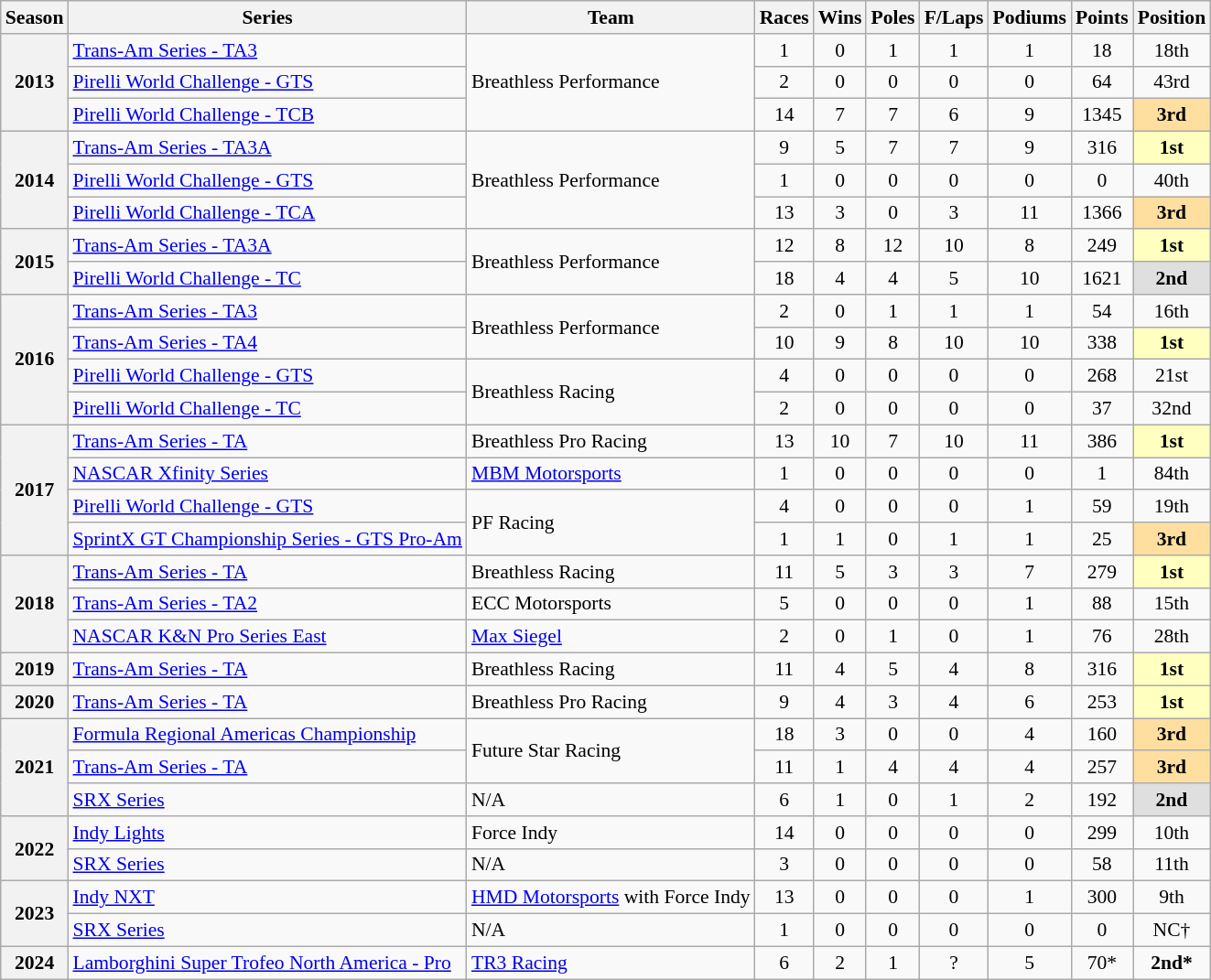<table class="wikitable" style="font-size: 90%; text-align:center">
<tr>
<th>Season</th>
<th>Series</th>
<th>Team</th>
<th>Races</th>
<th>Wins</th>
<th>Poles</th>
<th>F/Laps</th>
<th>Podiums</th>
<th>Points</th>
<th>Position</th>
</tr>
<tr>
<th rowspan="3">2013</th>
<td align=left><a href='#'>Trans-Am Series - TA3</a></td>
<td rowspan="3" align=left>Breathless Performance</td>
<td>1</td>
<td>0</td>
<td>1</td>
<td>1</td>
<td>1</td>
<td>18</td>
<td>18th</td>
</tr>
<tr>
<td align=left><a href='#'>Pirelli World Challenge - GTS</a></td>
<td>2</td>
<td>0</td>
<td>0</td>
<td>0</td>
<td>0</td>
<td>64</td>
<td>43rd</td>
</tr>
<tr>
<td align=left><a href='#'>Pirelli World Challenge - TCB</a></td>
<td>14</td>
<td>7</td>
<td>7</td>
<td>6</td>
<td>9</td>
<td>1345</td>
<td style="background:#FFDF9F;"><strong>3rd</strong></td>
</tr>
<tr>
<th rowspan="3">2014</th>
<td align=left><a href='#'>Trans-Am Series - TA3A</a></td>
<td rowspan="3" align=left>Breathless Performance</td>
<td>9</td>
<td>5</td>
<td>7</td>
<td>7</td>
<td>9</td>
<td>316</td>
<td style="background:#FFFFBF;"><strong>1st</strong></td>
</tr>
<tr>
<td align=left><a href='#'>Pirelli World Challenge - GTS</a></td>
<td>1</td>
<td>0</td>
<td>0</td>
<td>0</td>
<td>0</td>
<td>0</td>
<td>40th</td>
</tr>
<tr>
<td align=left><a href='#'>Pirelli World Challenge - TCA</a></td>
<td>13</td>
<td>3</td>
<td>0</td>
<td>3</td>
<td>11</td>
<td>1366</td>
<td style="background:#FFDF9F;"><strong>3rd</strong></td>
</tr>
<tr>
<th rowspan="2">2015</th>
<td align=left><a href='#'>Trans-Am Series - TA3A</a></td>
<td rowspan="2" align=left>Breathless Performance</td>
<td>12</td>
<td>8</td>
<td>12</td>
<td>10</td>
<td>8</td>
<td>249</td>
<td style="background:#FFFFBF;"><strong>1st</strong></td>
</tr>
<tr>
<td align=left><a href='#'>Pirelli World Challenge - TC</a></td>
<td>18</td>
<td>4</td>
<td>4</td>
<td>5</td>
<td>10</td>
<td>1621</td>
<td style="background:#DFDFDF;"><strong>2nd</strong></td>
</tr>
<tr>
<th rowspan="4">2016</th>
<td align=left><a href='#'>Trans-Am Series - TA3</a></td>
<td rowspan="2" align=left>Breathless Performance</td>
<td>2</td>
<td>0</td>
<td>1</td>
<td>1</td>
<td>1</td>
<td>54</td>
<td>16th</td>
</tr>
<tr>
<td align=left><a href='#'>Trans-Am Series - TA4</a></td>
<td>10</td>
<td>9</td>
<td>8</td>
<td>10</td>
<td>10</td>
<td>338</td>
<td style="background:#FFFFBF;"><strong>1st</strong></td>
</tr>
<tr>
<td align=left><a href='#'>Pirelli World Challenge - GTS</a></td>
<td rowspan="2" align=left>Breathless Racing</td>
<td>4</td>
<td>0</td>
<td>0</td>
<td>0</td>
<td>0</td>
<td>268</td>
<td>21st</td>
</tr>
<tr>
<td align=left><a href='#'>Pirelli World Challenge - TC</a></td>
<td>2</td>
<td>0</td>
<td>0</td>
<td>0</td>
<td>0</td>
<td>37</td>
<td>32nd</td>
</tr>
<tr>
<th rowspan="4">2017</th>
<td align=left><a href='#'>Trans-Am Series - TA</a></td>
<td align=left>Breathless Pro Racing</td>
<td>13</td>
<td>10</td>
<td>7</td>
<td>10</td>
<td>11</td>
<td>386</td>
<td style="background:#FFFFBF;"><strong>1st</strong></td>
</tr>
<tr>
<td align=left><a href='#'>NASCAR Xfinity Series</a></td>
<td align=left><a href='#'>MBM Motorsports</a></td>
<td>1</td>
<td>0</td>
<td>0</td>
<td>0</td>
<td>0</td>
<td>1</td>
<td>84th</td>
</tr>
<tr>
<td align=left><a href='#'>Pirelli World Challenge - GTS</a></td>
<td rowspan="2" align=left>PF Racing</td>
<td>4</td>
<td>0</td>
<td>0</td>
<td>0</td>
<td>1</td>
<td>59</td>
<td>19th</td>
</tr>
<tr>
<td align=left><a href='#'>SprintX GT Championship Series - GTS Pro-Am</a></td>
<td>1</td>
<td>1</td>
<td>0</td>
<td>1</td>
<td>1</td>
<td>25</td>
<td style="background:#FFDF9F;"><strong>3rd</strong></td>
</tr>
<tr>
<th rowspan="3">2018</th>
<td align=left><a href='#'>Trans-Am Series - TA</a></td>
<td align=left>Breathless Racing</td>
<td>11</td>
<td>5</td>
<td>3</td>
<td>3</td>
<td>7</td>
<td>279</td>
<td style="background:#FFFFBF;"><strong>1st</strong></td>
</tr>
<tr>
<td align=left><a href='#'>Trans-Am Series - TA2</a></td>
<td align=left>ECC Motorsports</td>
<td>5</td>
<td>0</td>
<td>0</td>
<td>0</td>
<td>1</td>
<td>88</td>
<td>15th</td>
</tr>
<tr>
<td align=left><a href='#'>NASCAR K&N Pro Series East</a></td>
<td align=left><a href='#'>Max Siegel</a></td>
<td>2</td>
<td>0</td>
<td>1</td>
<td>0</td>
<td>1</td>
<td>76</td>
<td>28th</td>
</tr>
<tr>
<th>2019</th>
<td align=left><a href='#'>Trans-Am Series - TA</a></td>
<td align=left>Breathless Racing</td>
<td>11</td>
<td>4</td>
<td>5</td>
<td>4</td>
<td>8</td>
<td>316</td>
<td style="background:#FFFFBF;"><strong>1st</strong></td>
</tr>
<tr>
<th>2020</th>
<td align=left><a href='#'>Trans-Am Series - TA</a></td>
<td align=left>Breathless Pro Racing</td>
<td>9</td>
<td>4</td>
<td>3</td>
<td>4</td>
<td>6</td>
<td>253</td>
<td style="background:#FFFFBF;"><strong>1st</strong></td>
</tr>
<tr>
<th rowspan="3">2021</th>
<td align=left><a href='#'>Formula Regional Americas Championship</a></td>
<td rowspan="2" align=left>Future Star Racing</td>
<td>18</td>
<td>3</td>
<td>0</td>
<td>0</td>
<td>4</td>
<td>160</td>
<td style="background:#FFDF9F;"><strong>3rd</strong></td>
</tr>
<tr>
<td align=left><a href='#'>Trans-Am Series - TA</a></td>
<td>11</td>
<td>1</td>
<td>4</td>
<td>4</td>
<td>4</td>
<td>257</td>
<td style="background:#FFDF9F;"><strong>3rd</strong></td>
</tr>
<tr>
<td align=left><a href='#'>SRX Series</a></td>
<td align=left>N/A</td>
<td>6</td>
<td>1</td>
<td>0</td>
<td>1</td>
<td>2</td>
<td>192</td>
<td style="background:#DFDFDF;"><strong>2nd</strong></td>
</tr>
<tr>
<th rowspan="2">2022</th>
<td align=left><a href='#'>Indy Lights</a></td>
<td align=left>Force Indy</td>
<td>14</td>
<td>0</td>
<td>0</td>
<td>0</td>
<td>0</td>
<td>299</td>
<td>10th</td>
</tr>
<tr>
<td align=left><a href='#'>SRX Series</a></td>
<td align=left>N/A</td>
<td>3</td>
<td>0</td>
<td>0</td>
<td>0</td>
<td>0</td>
<td>58</td>
<td>11th</td>
</tr>
<tr>
<th rowspan="2">2023</th>
<td align=left><a href='#'>Indy NXT</a></td>
<td align=left><a href='#'>HMD Motorsports</a> with Force Indy</td>
<td>13</td>
<td>0</td>
<td>0</td>
<td>0</td>
<td>1</td>
<td>300</td>
<td>9th</td>
</tr>
<tr>
<td align=left><a href='#'>SRX Series</a></td>
<td align=left>N/A</td>
<td>1</td>
<td>0</td>
<td>0</td>
<td>0</td>
<td>0</td>
<td>0</td>
<td>NC†</td>
</tr>
<tr>
<th>2024</th>
<td align=left><a href='#'>Lamborghini Super Trofeo North America - Pro</a></td>
<td align=left><a href='#'>TR3 Racing</a></td>
<td>6</td>
<td>2</td>
<td>1</td>
<td>?</td>
<td>5</td>
<td>70*</td>
<td><strong>2nd*</strong></td>
</tr>
</table>
